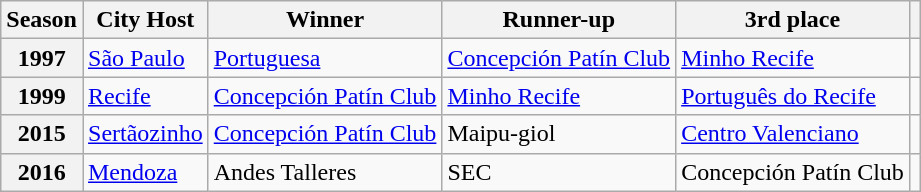<table class="wikitable">
<tr>
<th>Season</th>
<th>City Host</th>
<th>Winner</th>
<th>Runner-up</th>
<th>3rd place</th>
<th></th>
</tr>
<tr>
<th>1997</th>
<td> <a href='#'>São Paulo</a></td>
<td> <a href='#'>Portuguesa</a></td>
<td> <a href='#'>Concepción Patín Club</a></td>
<td> <a href='#'>Minho Recife</a></td>
<td></td>
</tr>
<tr>
<th>1999</th>
<td> <a href='#'>Recife</a></td>
<td> <a href='#'>Concepción Patín Club</a></td>
<td> <a href='#'>Minho Recife</a></td>
<td> <a href='#'>Português do Recife</a></td>
<td></td>
</tr>
<tr>
<th>2015</th>
<td> <a href='#'>Sertãozinho</a></td>
<td> <a href='#'>Concepción Patín Club</a></td>
<td> Maipu-giol</td>
<td> <a href='#'>Centro Valenciano</a></td>
<td></td>
</tr>
<tr>
<th>2016</th>
<td> <a href='#'>Mendoza</a></td>
<td> Andes Talleres</td>
<td> SEC</td>
<td> Concepción Patín Club</td>
<td></td>
</tr>
</table>
